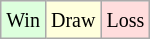<table class="wikitable">
<tr>
<td style="background-color: #ddffdd;"><small>Win</small></td>
<td style="background-color: #ffffdd;"><small>Draw</small></td>
<td style="background-color: #ffdddd;"><small>Loss</small></td>
</tr>
</table>
